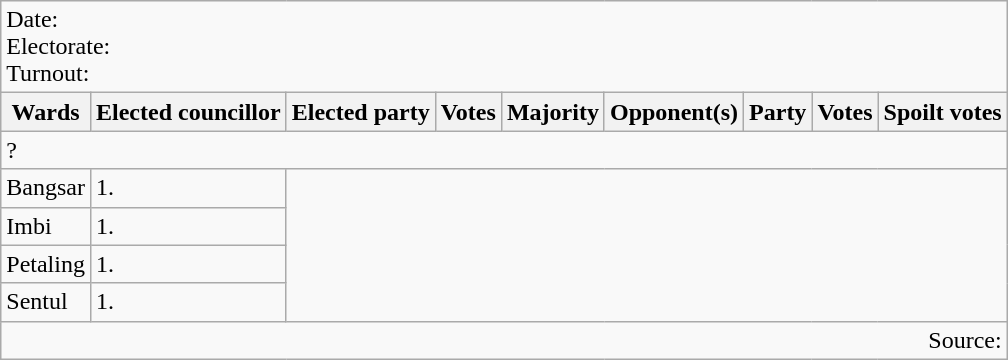<table class=wikitable>
<tr>
<td colspan=9>Date: <br>Electorate: <br>Turnout:</td>
</tr>
<tr>
<th>Wards</th>
<th>Elected councillor</th>
<th>Elected party</th>
<th>Votes</th>
<th>Majority</th>
<th>Opponent(s)</th>
<th>Party</th>
<th>Votes</th>
<th>Spoilt votes</th>
</tr>
<tr>
<td colspan=9>? </td>
</tr>
<tr>
<td>Bangsar</td>
<td>1.</td>
</tr>
<tr>
<td>Imbi</td>
<td>1.</td>
</tr>
<tr>
<td>Petaling</td>
<td>1.</td>
</tr>
<tr>
<td>Sentul</td>
<td>1.</td>
</tr>
<tr>
<td colspan=9 align=right>Source:</td>
</tr>
</table>
